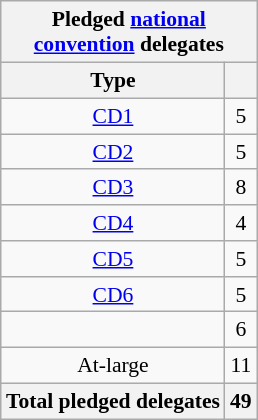<table class="wikitable sortable" style="font-size:90%;text-align:center;float:right;padding:5px;">
<tr>
<th colspan="2">Pledged <a href='#'>national<br>convention</a> delegates</th>
</tr>
<tr>
<th>Type</th>
<th></th>
</tr>
<tr>
<td><a href='#'>CD1</a></td>
<td>5</td>
</tr>
<tr>
<td><a href='#'>CD2</a></td>
<td>5</td>
</tr>
<tr>
<td><a href='#'>CD3</a></td>
<td>8</td>
</tr>
<tr>
<td><a href='#'>CD4</a></td>
<td>4</td>
</tr>
<tr>
<td><a href='#'>CD5</a></td>
<td>5</td>
</tr>
<tr>
<td><a href='#'>CD6</a></td>
<td>5</td>
</tr>
<tr>
<td></td>
<td>6</td>
</tr>
<tr>
<td>At-large</td>
<td>11</td>
</tr>
<tr>
<th>Total pledged delegates</th>
<th>49</th>
</tr>
</table>
